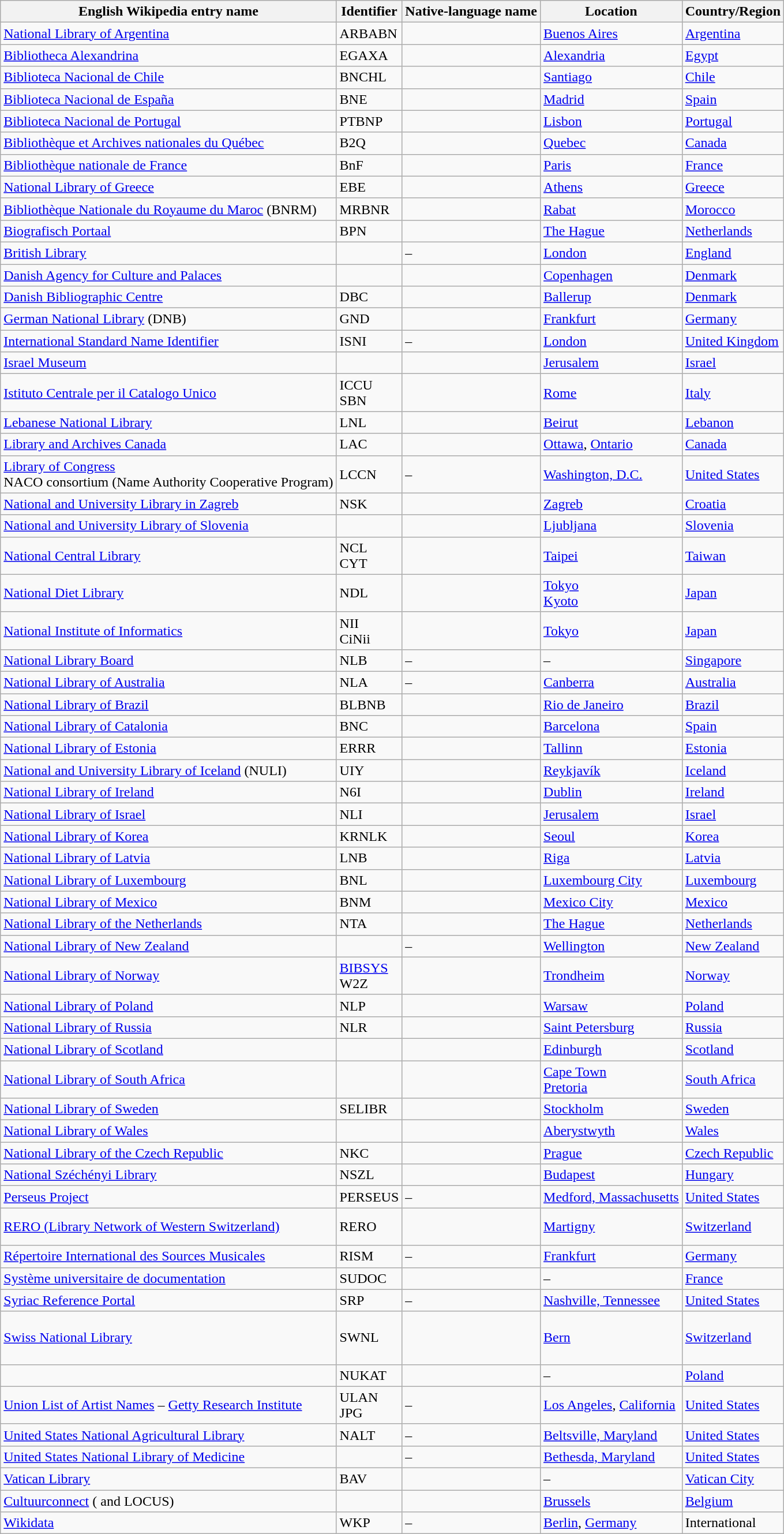<table class="wikitable sortable">
<tr>
<th>English Wikipedia entry name</th>
<th>Identifier</th>
<th>Native-language name</th>
<th>Location</th>
<th>Country/Region</th>
</tr>
<tr>
<td><a href='#'>National Library of Argentina</a></td>
<td>ARBABN</td>
<td></td>
<td><a href='#'>Buenos Aires</a></td>
<td><a href='#'>Argentina</a></td>
</tr>
<tr>
<td><a href='#'>Bibliotheca Alexandrina</a></td>
<td>EGAXA</td>
<td></td>
<td><a href='#'>Alexandria</a></td>
<td><a href='#'>Egypt</a></td>
</tr>
<tr>
<td><a href='#'>Biblioteca Nacional de Chile</a></td>
<td>BNCHL</td>
<td></td>
<td><a href='#'>Santiago</a></td>
<td><a href='#'>Chile</a></td>
</tr>
<tr>
<td><a href='#'>Biblioteca Nacional de España</a></td>
<td>BNE</td>
<td></td>
<td><a href='#'>Madrid</a></td>
<td><a href='#'>Spain</a></td>
</tr>
<tr>
<td><a href='#'>Biblioteca Nacional de Portugal</a></td>
<td>PTBNP</td>
<td></td>
<td><a href='#'>Lisbon</a></td>
<td><a href='#'>Portugal</a></td>
</tr>
<tr>
<td><a href='#'>Bibliothèque et Archives nationales du Québec</a></td>
<td>B2Q</td>
<td></td>
<td><a href='#'>Quebec</a></td>
<td><a href='#'>Canada</a></td>
</tr>
<tr>
<td><a href='#'>Bibliothèque nationale de France</a></td>
<td>BnF</td>
<td></td>
<td><a href='#'>Paris</a></td>
<td><a href='#'>France</a></td>
</tr>
<tr>
<td><a href='#'>National Library of Greece</a></td>
<td>ΕΒΕ</td>
<td></td>
<td><a href='#'>Athens</a></td>
<td><a href='#'>Greece</a></td>
</tr>
<tr>
<td><a href='#'>Bibliothèque Nationale du Royaume du Maroc</a> (BNRM)</td>
<td>MRBNR</td>
<td><br></td>
<td><a href='#'>Rabat</a></td>
<td><a href='#'>Morocco</a></td>
</tr>
<tr>
<td><a href='#'>Biografisch Portaal</a></td>
<td>BPN</td>
<td></td>
<td><a href='#'>The Hague</a></td>
<td><a href='#'>Netherlands</a></td>
</tr>
<tr>
<td><a href='#'>British Library</a></td>
<td></td>
<td>–</td>
<td><a href='#'>London</a></td>
<td><a href='#'>England</a></td>
</tr>
<tr>
<td><a href='#'>Danish Agency for Culture and Palaces</a></td>
<td></td>
<td></td>
<td><a href='#'>Copenhagen</a></td>
<td><a href='#'>Denmark</a></td>
</tr>
<tr>
<td><a href='#'>Danish Bibliographic Centre</a></td>
<td>DBC</td>
<td></td>
<td><a href='#'>Ballerup</a></td>
<td><a href='#'>Denmark</a></td>
</tr>
<tr>
<td><a href='#'>German National Library</a> (DNB)</td>
<td>GND</td>
<td></td>
<td><a href='#'>Frankfurt</a></td>
<td><a href='#'>Germany</a></td>
</tr>
<tr>
<td><a href='#'>International Standard Name Identifier</a></td>
<td>ISNI</td>
<td>–</td>
<td><a href='#'>London</a></td>
<td><a href='#'>United Kingdom</a></td>
</tr>
<tr>
<td><a href='#'>Israel Museum</a></td>
<td></td>
<td></td>
<td><a href='#'>Jerusalem</a></td>
<td><a href='#'>Israel</a></td>
</tr>
<tr>
<td><a href='#'>Istituto Centrale per il Catalogo Unico</a></td>
<td>ICCU<br>SBN</td>
<td></td>
<td><a href='#'>Rome</a></td>
<td><a href='#'>Italy</a></td>
</tr>
<tr>
<td><a href='#'>Lebanese National Library</a></td>
<td>LNL</td>
<td></td>
<td><a href='#'>Beirut</a></td>
<td><a href='#'>Lebanon</a></td>
</tr>
<tr>
<td><a href='#'>Library and Archives Canada</a></td>
<td>LAC</td>
<td></td>
<td><a href='#'>Ottawa</a>, <a href='#'>Ontario</a></td>
<td><a href='#'>Canada</a></td>
</tr>
<tr>
<td><a href='#'>Library of Congress</a><br>NACO consortium (Name Authority Cooperative Program)</td>
<td>LCCN</td>
<td>–</td>
<td><a href='#'>Washington, D.C.</a></td>
<td><a href='#'>United States</a></td>
</tr>
<tr>
<td><a href='#'>National and University Library in Zagreb</a></td>
<td>NSK</td>
<td></td>
<td><a href='#'>Zagreb</a></td>
<td><a href='#'>Croatia</a></td>
</tr>
<tr>
<td><a href='#'>National and University Library of Slovenia</a></td>
<td></td>
<td></td>
<td><a href='#'>Ljubljana</a></td>
<td><a href='#'>Slovenia</a></td>
</tr>
<tr>
<td><a href='#'>National Central Library</a></td>
<td>NCL<br>CYT</td>
<td></td>
<td><a href='#'>Taipei</a></td>
<td><a href='#'>Taiwan</a></td>
</tr>
<tr>
<td><a href='#'>National Diet Library</a></td>
<td>NDL</td>
<td></td>
<td><a href='#'>Tokyo</a><br><a href='#'>Kyoto</a></td>
<td><a href='#'>Japan</a></td>
</tr>
<tr>
<td><a href='#'>National Institute of Informatics</a></td>
<td>NII<br>CiNii</td>
<td></td>
<td><a href='#'>Tokyo</a></td>
<td><a href='#'>Japan</a></td>
</tr>
<tr>
<td><a href='#'>National Library Board</a></td>
<td>NLB</td>
<td>–</td>
<td>–</td>
<td><a href='#'>Singapore</a></td>
</tr>
<tr>
<td><a href='#'>National Library of Australia</a></td>
<td>NLA</td>
<td>–</td>
<td><a href='#'>Canberra</a></td>
<td><a href='#'>Australia</a></td>
</tr>
<tr>
<td><a href='#'>National Library of Brazil</a></td>
<td>BLBNB</td>
<td></td>
<td><a href='#'>Rio de Janeiro</a></td>
<td><a href='#'>Brazil</a></td>
</tr>
<tr>
<td><a href='#'>National Library of Catalonia</a></td>
<td>BNC</td>
<td></td>
<td><a href='#'>Barcelona</a></td>
<td><a href='#'>Spain</a></td>
</tr>
<tr>
<td><a href='#'>National Library of Estonia</a></td>
<td>ERRR</td>
<td></td>
<td><a href='#'>Tallinn</a></td>
<td><a href='#'>Estonia</a></td>
</tr>
<tr>
<td><a href='#'>National and University Library of Iceland</a> (NULI)</td>
<td>UIY</td>
<td></td>
<td><a href='#'>Reykjavík</a></td>
<td><a href='#'>Iceland</a></td>
</tr>
<tr>
<td><a href='#'>National Library of Ireland</a></td>
<td>N6I</td>
<td></td>
<td><a href='#'>Dublin</a></td>
<td><a href='#'>Ireland</a></td>
</tr>
<tr>
<td><a href='#'>National Library of Israel</a></td>
<td>NLI</td>
<td></td>
<td><a href='#'>Jerusalem</a></td>
<td><a href='#'>Israel</a></td>
</tr>
<tr>
<td><a href='#'>National Library of Korea</a></td>
<td>KRNLK</td>
<td></td>
<td><a href='#'>Seoul</a></td>
<td><a href='#'>Korea</a></td>
</tr>
<tr>
<td><a href='#'>National Library of Latvia</a></td>
<td>LNB</td>
<td></td>
<td><a href='#'>Riga</a></td>
<td><a href='#'>Latvia</a></td>
</tr>
<tr>
<td><a href='#'>National Library of Luxembourg</a></td>
<td>BNL</td>
<td><br></td>
<td><a href='#'>Luxembourg City</a></td>
<td><a href='#'>Luxembourg</a></td>
</tr>
<tr>
<td><a href='#'>National Library of Mexico</a></td>
<td>BNM</td>
<td></td>
<td><a href='#'>Mexico City</a></td>
<td><a href='#'>Mexico</a></td>
</tr>
<tr>
<td><a href='#'>National Library of the Netherlands</a></td>
<td>NTA</td>
<td></td>
<td><a href='#'>The Hague</a></td>
<td><a href='#'>Netherlands</a></td>
</tr>
<tr>
<td><a href='#'>National Library of New Zealand</a></td>
<td></td>
<td>–</td>
<td><a href='#'>Wellington</a></td>
<td><a href='#'>New Zealand</a></td>
</tr>
<tr>
<td><a href='#'>National Library of Norway</a></td>
<td><a href='#'>BIBSYS</a><br>W2Z</td>
<td></td>
<td><a href='#'>Trondheim</a></td>
<td><a href='#'>Norway</a></td>
</tr>
<tr>
<td><a href='#'>National Library of Poland</a></td>
<td>NLP</td>
<td></td>
<td><a href='#'>Warsaw</a></td>
<td><a href='#'>Poland</a></td>
</tr>
<tr>
<td><a href='#'>National Library of Russia</a></td>
<td>NLR</td>
<td></td>
<td><a href='#'>Saint Petersburg</a></td>
<td><a href='#'>Russia</a></td>
</tr>
<tr>
<td><a href='#'>National Library of Scotland</a></td>
<td></td>
<td><br></td>
<td><a href='#'>Edinburgh</a></td>
<td><a href='#'>Scotland</a></td>
</tr>
<tr>
<td><a href='#'>National Library of South Africa</a></td>
<td></td>
<td></td>
<td><a href='#'>Cape Town</a><br><a href='#'>Pretoria</a></td>
<td><a href='#'>South Africa</a></td>
</tr>
<tr>
<td><a href='#'>National Library of Sweden</a></td>
<td>SELIBR</td>
<td></td>
<td><a href='#'>Stockholm</a></td>
<td><a href='#'>Sweden</a></td>
</tr>
<tr>
<td><a href='#'>National Library of Wales</a></td>
<td></td>
<td></td>
<td><a href='#'>Aberystwyth</a></td>
<td><a href='#'>Wales</a></td>
</tr>
<tr>
<td><a href='#'>National Library of the Czech Republic</a></td>
<td>NKC</td>
<td></td>
<td><a href='#'>Prague</a></td>
<td><a href='#'>Czech Republic</a></td>
</tr>
<tr>
<td><a href='#'>National Széchényi Library</a></td>
<td>NSZL</td>
<td></td>
<td><a href='#'>Budapest</a></td>
<td><a href='#'>Hungary</a></td>
</tr>
<tr>
<td><a href='#'>Perseus Project</a></td>
<td>PERSEUS</td>
<td>–</td>
<td><a href='#'>Medford, Massachusetts</a></td>
<td><a href='#'>United States</a></td>
</tr>
<tr>
<td><a href='#'>RERO (Library Network of Western Switzerland)</a></td>
<td>RERO</td>
<td><br><br></td>
<td><a href='#'>Martigny</a></td>
<td><a href='#'>Switzerland</a></td>
</tr>
<tr>
<td><a href='#'>Répertoire International des Sources Musicales</a></td>
<td>RISM</td>
<td>–</td>
<td><a href='#'>Frankfurt</a></td>
<td><a href='#'>Germany</a></td>
</tr>
<tr>
<td><a href='#'>Système universitaire de documentation</a></td>
<td>SUDOC</td>
<td></td>
<td>–</td>
<td><a href='#'>France</a></td>
</tr>
<tr>
<td><a href='#'>Syriac Reference Portal</a></td>
<td>SRP</td>
<td>–</td>
<td><a href='#'>Nashville, Tennessee</a></td>
<td><a href='#'>United States</a></td>
</tr>
<tr>
<td><a href='#'>Swiss National Library</a></td>
<td>SWNL</td>
<td><br><br><br></td>
<td><a href='#'>Bern</a></td>
<td><a href='#'>Switzerland</a></td>
</tr>
<tr>
<td></td>
<td>NUKAT</td>
<td></td>
<td>–</td>
<td><a href='#'>Poland</a></td>
</tr>
<tr>
<td><a href='#'>Union List of Artist Names</a> – <a href='#'>Getty Research Institute</a></td>
<td>ULAN<br>JPG</td>
<td>–</td>
<td><a href='#'>Los Angeles</a>, <a href='#'>California</a></td>
<td><a href='#'>United States</a></td>
</tr>
<tr>
<td><a href='#'>United States National Agricultural Library</a></td>
<td>NALT</td>
<td>–</td>
<td><a href='#'>Beltsville, Maryland</a></td>
<td><a href='#'>United States</a></td>
</tr>
<tr>
<td><a href='#'>United States National Library of Medicine</a></td>
<td></td>
<td>–</td>
<td><a href='#'>Bethesda, Maryland</a></td>
<td><a href='#'>United States</a></td>
</tr>
<tr>
<td><a href='#'>Vatican Library</a></td>
<td>BAV</td>
<td></td>
<td>–</td>
<td><a href='#'>Vatican City</a></td>
</tr>
<tr>
<td><a href='#'>Cultuurconnect</a> ( and LOCUS)</td>
<td></td>
<td></td>
<td><a href='#'>Brussels</a></td>
<td><a href='#'>Belgium</a></td>
</tr>
<tr>
<td><a href='#'>Wikidata</a></td>
<td>WKP</td>
<td>–</td>
<td><a href='#'>Berlin</a>, <a href='#'>Germany</a></td>
<td>International</td>
</tr>
</table>
